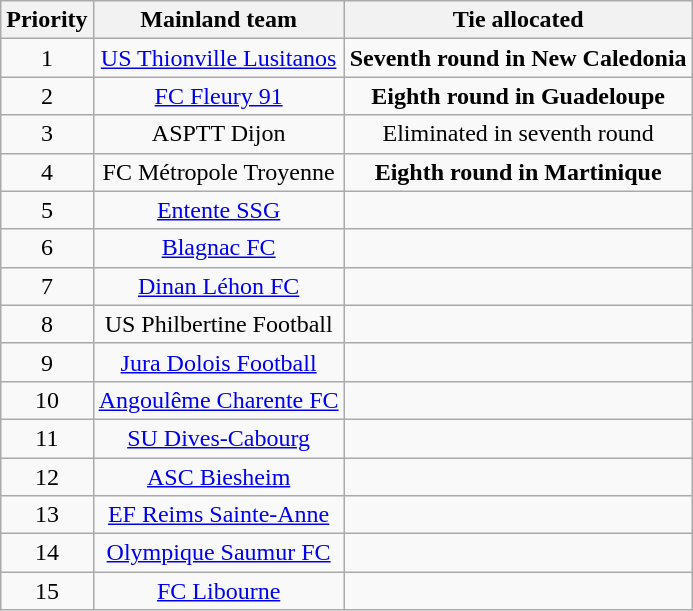<table class="wikitable" style="text-align: center">
<tr>
<th>Priority</th>
<th>Mainland team</th>
<th>Tie allocated</th>
</tr>
<tr>
<td>1</td>
<td><a href='#'>US Thionville Lusitanos</a></td>
<td><strong>Seventh round in New Caledonia</strong></td>
</tr>
<tr>
<td>2</td>
<td><a href='#'>FC Fleury 91</a></td>
<td><strong>Eighth round in Guadeloupe</strong></td>
</tr>
<tr>
<td>3</td>
<td>ASPTT Dijon</td>
<td>Eliminated in seventh round</td>
</tr>
<tr>
<td>4</td>
<td>FC Métropole Troyenne</td>
<td><strong>Eighth round in Martinique</strong></td>
</tr>
<tr>
<td>5</td>
<td><a href='#'>Entente SSG</a></td>
<td></td>
</tr>
<tr>
<td>6</td>
<td><a href='#'>Blagnac FC</a></td>
<td></td>
</tr>
<tr>
<td>7</td>
<td><a href='#'>Dinan Léhon FC</a></td>
<td></td>
</tr>
<tr>
<td>8</td>
<td>US Philbertine Football</td>
<td></td>
</tr>
<tr>
<td>9</td>
<td><a href='#'>Jura Dolois Football</a></td>
<td></td>
</tr>
<tr>
<td>10</td>
<td><a href='#'>Angoulême Charente FC</a></td>
<td></td>
</tr>
<tr>
<td>11</td>
<td><a href='#'>SU Dives-Cabourg</a></td>
<td></td>
</tr>
<tr>
<td>12</td>
<td><a href='#'>ASC Biesheim</a></td>
<td></td>
</tr>
<tr>
<td>13</td>
<td><a href='#'>EF Reims Sainte-Anne</a></td>
<td></td>
</tr>
<tr>
<td>14</td>
<td><a href='#'>Olympique Saumur FC</a></td>
<td></td>
</tr>
<tr>
<td>15</td>
<td><a href='#'>FC Libourne</a></td>
<td></td>
</tr>
</table>
